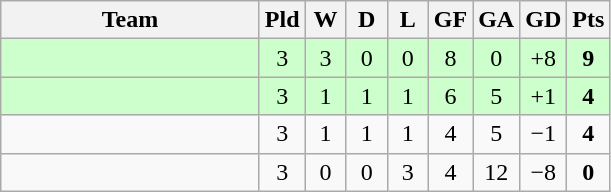<table class="wikitable" style="text-align: center;">
<tr>
<th width=165>Team</th>
<th width=20>Pld</th>
<th width=20>W</th>
<th width=20>D</th>
<th width=20>L</th>
<th width=20>GF</th>
<th width=20>GA</th>
<th width=20>GD</th>
<th width=20>Pts</th>
</tr>
<tr style="background:#cfc;">
<td style="text-align:left;"></td>
<td>3</td>
<td>3</td>
<td>0</td>
<td>0</td>
<td>8</td>
<td>0</td>
<td>+8</td>
<td><strong>9</strong></td>
</tr>
<tr style="background:#cfc;">
<td style="text-align:left;"></td>
<td>3</td>
<td>1</td>
<td>1</td>
<td>1</td>
<td>6</td>
<td>5</td>
<td>+1</td>
<td><strong>4</strong></td>
</tr>
<tr>
<td style="text-align:left;"></td>
<td>3</td>
<td>1</td>
<td>1</td>
<td>1</td>
<td>4</td>
<td>5</td>
<td>−1</td>
<td><strong>4</strong></td>
</tr>
<tr>
<td style="text-align:left;"></td>
<td>3</td>
<td>0</td>
<td>0</td>
<td>3</td>
<td>4</td>
<td>12</td>
<td>−8</td>
<td><strong>0</strong></td>
</tr>
</table>
